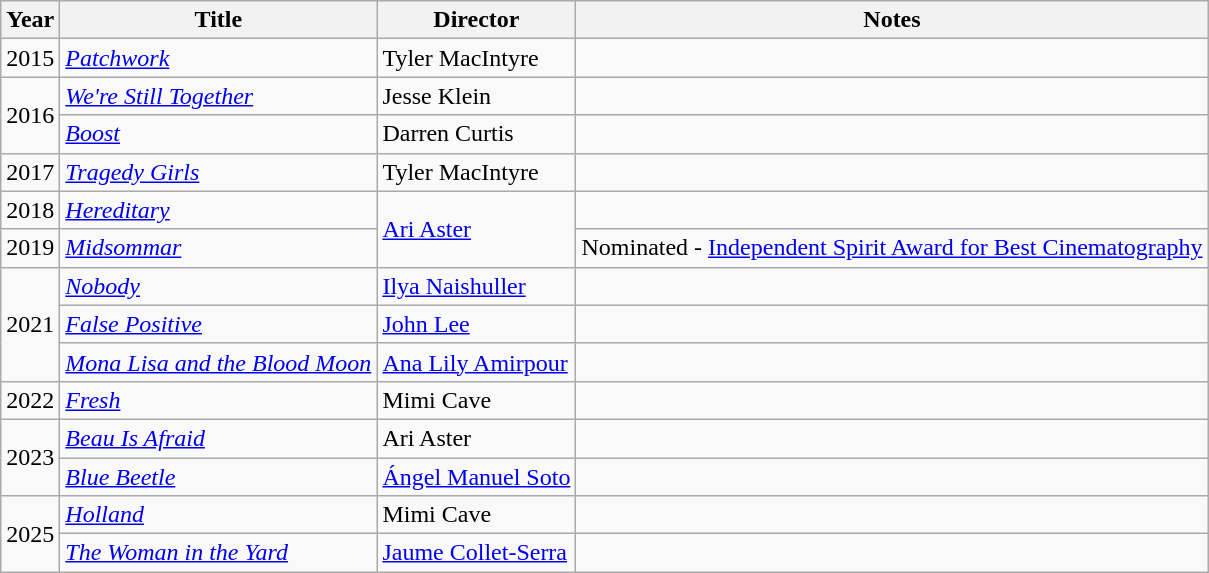<table class="wikitable">
<tr>
<th>Year</th>
<th>Title</th>
<th>Director</th>
<th>Notes</th>
</tr>
<tr>
<td>2015</td>
<td><em><a href='#'>Patchwork</a></em></td>
<td>Tyler MacIntyre</td>
<td></td>
</tr>
<tr>
<td rowspan=2>2016</td>
<td><em><a href='#'>We're Still Together</a></em></td>
<td>Jesse Klein</td>
<td></td>
</tr>
<tr>
<td><em><a href='#'>Boost</a></em></td>
<td>Darren Curtis</td>
<td></td>
</tr>
<tr>
<td>2017</td>
<td><em><a href='#'>Tragedy Girls</a></em></td>
<td>Tyler MacIntyre</td>
<td></td>
</tr>
<tr>
<td>2018</td>
<td><em><a href='#'>Hereditary</a></em></td>
<td rowspan=2><a href='#'>Ari Aster</a></td>
<td></td>
</tr>
<tr>
<td>2019</td>
<td><em><a href='#'>Midsommar</a></em></td>
<td>Nominated - <a href='#'>Independent Spirit Award for Best Cinematography</a></td>
</tr>
<tr>
<td rowspan=3>2021</td>
<td><em><a href='#'>Nobody</a></em></td>
<td><a href='#'>Ilya Naishuller</a></td>
<td></td>
</tr>
<tr>
<td><em><a href='#'>False Positive</a></em></td>
<td><a href='#'>John Lee</a></td>
<td></td>
</tr>
<tr>
<td><em><a href='#'>Mona Lisa and the Blood Moon</a></em></td>
<td><a href='#'>Ana Lily Amirpour</a></td>
<td></td>
</tr>
<tr>
<td>2022</td>
<td><em><a href='#'>Fresh</a></em></td>
<td>Mimi Cave</td>
<td></td>
</tr>
<tr>
<td rowspan=2>2023</td>
<td><em><a href='#'>Beau Is Afraid</a></em></td>
<td>Ari Aster</td>
<td></td>
</tr>
<tr>
<td><em><a href='#'>Blue Beetle</a></em></td>
<td><a href='#'>Ángel Manuel Soto</a></td>
<td></td>
</tr>
<tr>
<td rowspan=2>2025</td>
<td><em><a href='#'>Holland</a></em></td>
<td>Mimi Cave</td>
<td></td>
</tr>
<tr>
<td><em><a href='#'>The Woman in the Yard</a></em></td>
<td><a href='#'>Jaume Collet-Serra</a></td>
<td></td>
</tr>
</table>
